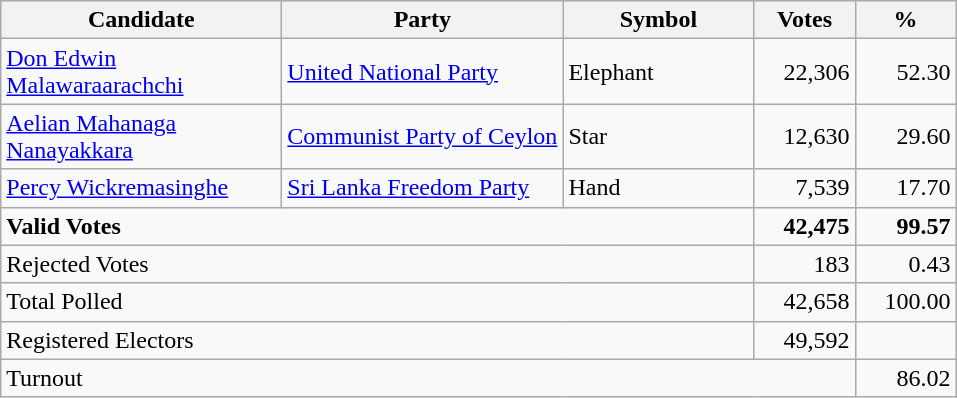<table class="wikitable" border="1" style="text-align:right;">
<tr>
<th align=left width="180">Candidate</th>
<th align=left width="180">Party</th>
<th align=left width="120">Symbol</th>
<th align=left width="60">Votes</th>
<th align=left width="60">%</th>
</tr>
<tr>
<td align=left><a href='#'>Don Edwin Malawaraarachchi</a></td>
<td align=left><a href='#'>United National Party</a></td>
<td align=left>Elephant</td>
<td>22,306</td>
<td>52.30</td>
</tr>
<tr>
<td align=left><a href='#'>Aelian Mahanaga Nanayakkara</a></td>
<td align=left><a href='#'>Communist Party of Ceylon</a></td>
<td align=left>Star</td>
<td>12,630</td>
<td>29.60</td>
</tr>
<tr>
<td align=left><a href='#'>Percy Wickremasinghe</a></td>
<td align=left><a href='#'>Sri Lanka Freedom Party</a></td>
<td align=left>Hand</td>
<td>7,539</td>
<td>17.70</td>
</tr>
<tr>
<td align=left colspan=3><strong>Valid Votes</strong></td>
<td><strong>42,475</strong></td>
<td><strong>99.57</strong></td>
</tr>
<tr>
<td align=left colspan=3>Rejected Votes</td>
<td>183</td>
<td>0.43</td>
</tr>
<tr>
<td align=left colspan=3>Total Polled</td>
<td>42,658</td>
<td>100.00</td>
</tr>
<tr>
<td align=left colspan=3>Registered Electors</td>
<td>49,592</td>
<td></td>
</tr>
<tr>
<td align=left colspan=4>Turnout</td>
<td>86.02</td>
</tr>
</table>
